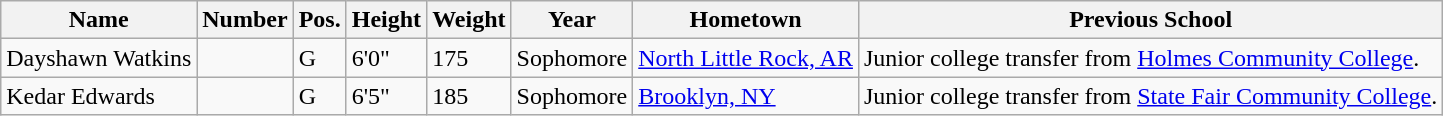<table class="wikitable sortable" border="1">
<tr>
<th>Name</th>
<th>Number</th>
<th>Pos.</th>
<th>Height</th>
<th>Weight</th>
<th>Year</th>
<th>Hometown</th>
<th class="unsortable">Previous School</th>
</tr>
<tr>
<td sortname>Dayshawn Watkins</td>
<td></td>
<td>G</td>
<td>6'0"</td>
<td>175</td>
<td>Sophomore</td>
<td><a href='#'>North Little Rock, AR</a></td>
<td>Junior college transfer from <a href='#'>Holmes Community College</a>.</td>
</tr>
<tr>
<td sortname>Kedar Edwards</td>
<td></td>
<td>G</td>
<td>6'5"</td>
<td>185</td>
<td>Sophomore</td>
<td><a href='#'>Brooklyn, NY</a></td>
<td>Junior college transfer from <a href='#'>State Fair Community College</a>.</td>
</tr>
</table>
